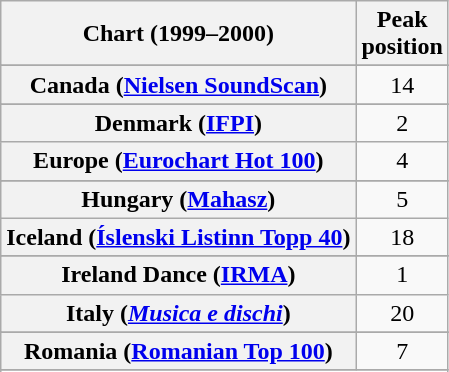<table class="wikitable sortable plainrowheaders" style="text-align:center">
<tr>
<th>Chart (1999–2000)</th>
<th>Peak<br>position</th>
</tr>
<tr>
</tr>
<tr>
</tr>
<tr>
</tr>
<tr>
</tr>
<tr>
<th scope="row">Canada (<a href='#'>Nielsen SoundScan</a>)</th>
<td>14</td>
</tr>
<tr>
</tr>
<tr>
<th scope="row">Denmark (<a href='#'>IFPI</a>)</th>
<td>2</td>
</tr>
<tr>
<th scope="row">Europe (<a href='#'>Eurochart Hot 100</a>)</th>
<td>4</td>
</tr>
<tr>
</tr>
<tr>
</tr>
<tr>
</tr>
<tr>
<th scope="row">Hungary (<a href='#'>Mahasz</a>)</th>
<td>5</td>
</tr>
<tr>
<th scope="row">Iceland (<a href='#'>Íslenski Listinn Topp 40</a>)</th>
<td>18</td>
</tr>
<tr>
</tr>
<tr>
<th scope="row">Ireland Dance (<a href='#'>IRMA</a>)</th>
<td>1</td>
</tr>
<tr>
<th scope="row">Italy (<em><a href='#'>Musica e dischi</a></em>)</th>
<td>20</td>
</tr>
<tr>
</tr>
<tr>
</tr>
<tr>
</tr>
<tr>
<th scope="row">Romania (<a href='#'>Romanian Top 100</a>)</th>
<td>7</td>
</tr>
<tr>
</tr>
<tr>
</tr>
<tr>
</tr>
<tr>
</tr>
<tr>
</tr>
<tr>
</tr>
<tr>
</tr>
</table>
